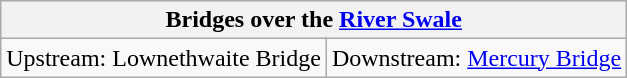<table class="wikitable">
<tr>
<th colspan=2>Bridges over the <a href='#'>River Swale</a></th>
</tr>
<tr>
<td>Upstream: Lownethwaite Bridge</td>
<td>Downstream: <a href='#'>Mercury Bridge</a></td>
</tr>
</table>
